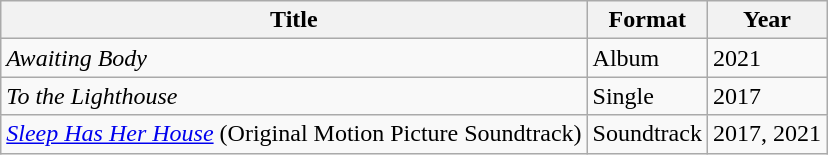<table class="wikitable">
<tr>
<th>Title</th>
<th>Format</th>
<th>Year</th>
</tr>
<tr>
<td><em>Awaiting Body</em></td>
<td>Album</td>
<td>2021</td>
</tr>
<tr>
<td><em>To the Lighthouse</em></td>
<td>Single</td>
<td>2017</td>
</tr>
<tr>
<td><em><a href='#'>Sleep Has Her House</a></em> (Original Motion Picture Soundtrack)</td>
<td>Soundtrack</td>
<td>2017, 2021</td>
</tr>
</table>
